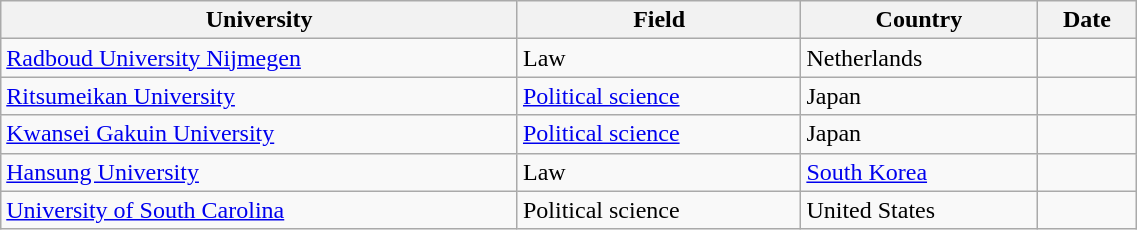<table class="wikitable" style="width:60%;">
<tr>
<th>University</th>
<th>Field</th>
<th>Country</th>
<th>Date</th>
</tr>
<tr>
<td><a href='#'>Radboud University Nijmegen</a></td>
<td>Law</td>
<td>Netherlands</td>
<td></td>
</tr>
<tr>
<td><a href='#'>Ritsumeikan University</a></td>
<td><a href='#'>Political science</a></td>
<td>Japan</td>
<td></td>
</tr>
<tr>
<td><a href='#'>Kwansei Gakuin University</a></td>
<td><a href='#'>Political science</a></td>
<td>Japan</td>
<td></td>
</tr>
<tr>
<td><a href='#'>Hansung University</a></td>
<td>Law</td>
<td><a href='#'>South Korea</a></td>
<td></td>
</tr>
<tr>
<td><a href='#'>University of South Carolina</a></td>
<td>Political science</td>
<td>United States</td>
<td></td>
</tr>
</table>
